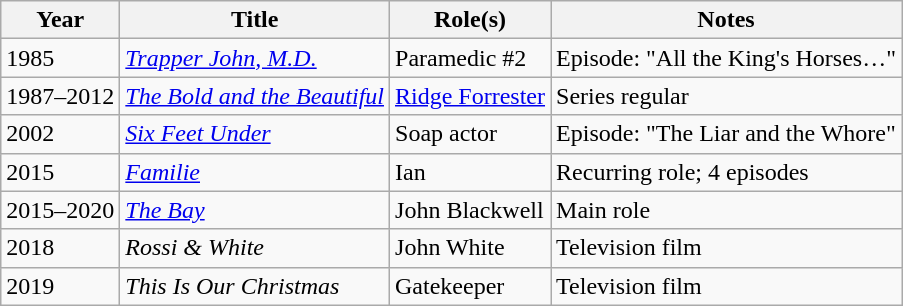<table class="wikitable plainrowheaders sortable">
<tr>
<th scope="col">Year</th>
<th scope="col">Title</th>
<th scope="col">Role(s)</th>
<th scope="col" class="unsortable">Notes</th>
</tr>
<tr>
<td>1985</td>
<td><em><a href='#'>Trapper John, M.D.</a></em></td>
<td>Paramedic #2</td>
<td>Episode: "All the King's Horses…"</td>
</tr>
<tr>
<td>1987–2012</td>
<td><em><a href='#'>The Bold and the Beautiful</a></em></td>
<td><a href='#'>Ridge Forrester</a></td>
<td>Series regular</td>
</tr>
<tr>
<td>2002</td>
<td><em><a href='#'>Six Feet Under</a></em></td>
<td>Soap actor</td>
<td>Episode: "The Liar and the Whore"</td>
</tr>
<tr>
<td>2015</td>
<td><em><a href='#'>Familie</a></em></td>
<td>Ian</td>
<td>Recurring role; 4 episodes</td>
</tr>
<tr>
<td>2015–2020</td>
<td><em><a href='#'>The Bay</a></em></td>
<td>John Blackwell</td>
<td>Main role</td>
</tr>
<tr>
<td>2018</td>
<td><em>Rossi & White</em></td>
<td>John White</td>
<td>Television film</td>
</tr>
<tr>
<td>2019</td>
<td><em>This Is Our Christmas</em></td>
<td>Gatekeeper</td>
<td>Television film</td>
</tr>
</table>
